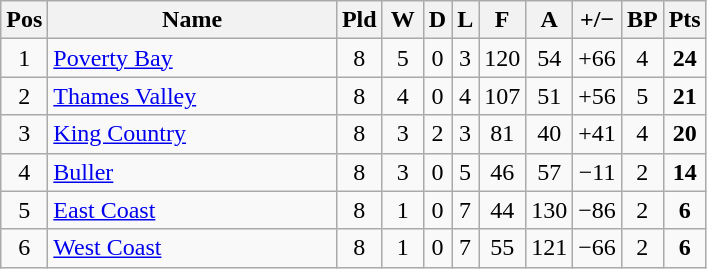<table class="wikitable" style="text-align:center">
<tr>
<th width="20">Pos</th>
<th width="185">Name</th>
<th width="20">Pld</th>
<th width="20">W</th>
<th width"20">D</th>
<th width"20">L</th>
<th width="20">F</th>
<th width="20">A</th>
<th width="20">+/−</th>
<th width="20">BP</th>
<th width="20">Pts</th>
</tr>
<tr>
<td>1</td>
<td align="left"><a href='#'>Poverty Bay</a></td>
<td>8</td>
<td>5</td>
<td>0</td>
<td>3</td>
<td>120</td>
<td>54</td>
<td>+66</td>
<td>4</td>
<td><strong>24</strong></td>
</tr>
<tr>
<td>2</td>
<td align="left"><a href='#'>Thames Valley</a></td>
<td>8</td>
<td>4</td>
<td>0</td>
<td>4</td>
<td>107</td>
<td>51</td>
<td>+56</td>
<td>5</td>
<td><strong>21</strong></td>
</tr>
<tr>
<td>3</td>
<td align="left"><a href='#'>King Country</a></td>
<td>8</td>
<td>3</td>
<td>2</td>
<td>3</td>
<td>81</td>
<td>40</td>
<td>+41</td>
<td>4</td>
<td><strong>20</strong></td>
</tr>
<tr>
<td>4</td>
<td align="left"><a href='#'>Buller</a></td>
<td>8</td>
<td>3</td>
<td>0</td>
<td>5</td>
<td>46</td>
<td>57</td>
<td>−11</td>
<td>2</td>
<td><strong>14</strong></td>
</tr>
<tr>
<td>5</td>
<td align="left"><a href='#'>East Coast</a></td>
<td>8</td>
<td>1</td>
<td>0</td>
<td>7</td>
<td>44</td>
<td>130</td>
<td>−86</td>
<td>2</td>
<td><strong>6</strong></td>
</tr>
<tr>
<td>6</td>
<td align="left"><a href='#'>West Coast</a></td>
<td>8</td>
<td>1</td>
<td>0</td>
<td>7</td>
<td>55</td>
<td>121</td>
<td>−66</td>
<td>2</td>
<td><strong>6</strong></td>
</tr>
</table>
